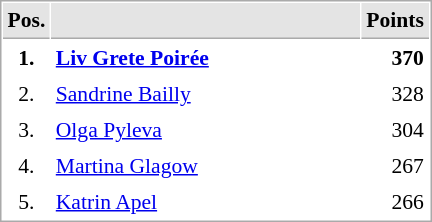<table cellspacing="1" cellpadding="3" style="border:1px solid #AAAAAA;font-size:90%">
<tr bgcolor="#E4E4E4">
<th style="border-bottom:1px solid #AAAAAA" width=10>Pos.</th>
<th style="border-bottom:1px solid #AAAAAA" width=200></th>
<th style="border-bottom:1px solid #AAAAAA" width=20>Points</th>
</tr>
<tr>
<td align="center"><strong>1.</strong></td>
<td> <strong><a href='#'>Liv Grete Poirée</a></strong></td>
<td align="right"><strong>370</strong></td>
</tr>
<tr>
<td align="center">2.</td>
<td> <a href='#'>Sandrine Bailly</a></td>
<td align="right">328</td>
</tr>
<tr>
<td align="center">3.</td>
<td> <a href='#'>Olga Pyleva</a></td>
<td align="right">304</td>
</tr>
<tr>
<td align="center">4.</td>
<td> <a href='#'>Martina Glagow</a></td>
<td align="right">267</td>
</tr>
<tr>
<td align="center">5.</td>
<td> <a href='#'>Katrin Apel</a></td>
<td align="right">266</td>
</tr>
</table>
